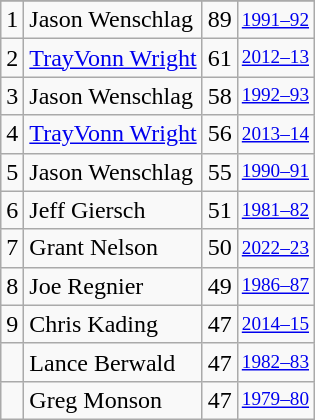<table class="wikitable">
<tr>
</tr>
<tr>
<td>1</td>
<td>Jason Wenschlag</td>
<td>89</td>
<td style="font-size:80%;"><a href='#'>1991–92</a></td>
</tr>
<tr>
<td>2</td>
<td><a href='#'>TrayVonn Wright</a></td>
<td>61</td>
<td style="font-size:80%;"><a href='#'>2012–13</a></td>
</tr>
<tr>
<td>3</td>
<td>Jason Wenschlag</td>
<td>58</td>
<td style="font-size:80%;"><a href='#'>1992–93</a></td>
</tr>
<tr>
<td>4</td>
<td><a href='#'>TrayVonn Wright</a></td>
<td>56</td>
<td style="font-size:80%;"><a href='#'>2013–14</a></td>
</tr>
<tr>
<td>5</td>
<td>Jason Wenschlag</td>
<td>55</td>
<td style="font-size:80%;"><a href='#'>1990–91</a></td>
</tr>
<tr>
<td>6</td>
<td>Jeff Giersch</td>
<td>51</td>
<td style="font-size:80%;"><a href='#'>1981–82</a></td>
</tr>
<tr>
<td>7</td>
<td>Grant Nelson</td>
<td>50</td>
<td style="font-size:80%;"><a href='#'>2022–23</a></td>
</tr>
<tr>
<td>8</td>
<td>Joe Regnier</td>
<td>49</td>
<td style="font-size:80%;"><a href='#'>1986–87</a></td>
</tr>
<tr>
<td>9</td>
<td>Chris Kading</td>
<td>47</td>
<td style="font-size:80%;"><a href='#'>2014–15</a></td>
</tr>
<tr>
<td></td>
<td>Lance Berwald</td>
<td>47</td>
<td style="font-size:80%;"><a href='#'>1982–83</a></td>
</tr>
<tr>
<td></td>
<td>Greg Monson</td>
<td>47</td>
<td style="font-size:80%;"><a href='#'>1979–80</a></td>
</tr>
</table>
